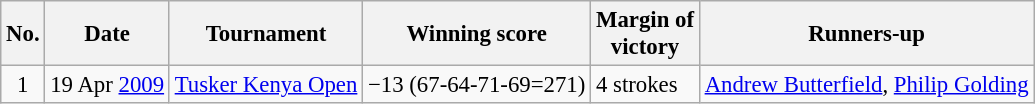<table class="wikitable" style="font-size:95%;">
<tr>
<th>No.</th>
<th>Date</th>
<th>Tournament</th>
<th>Winning score</th>
<th>Margin of<br>victory</th>
<th>Runners-up</th>
</tr>
<tr>
<td align=center>1</td>
<td align=right>19 Apr <a href='#'>2009</a></td>
<td><a href='#'>Tusker Kenya Open</a></td>
<td>−13 (67-64-71-69=271)</td>
<td>4 strokes</td>
<td> <a href='#'>Andrew Butterfield</a>,  <a href='#'>Philip Golding</a></td>
</tr>
</table>
